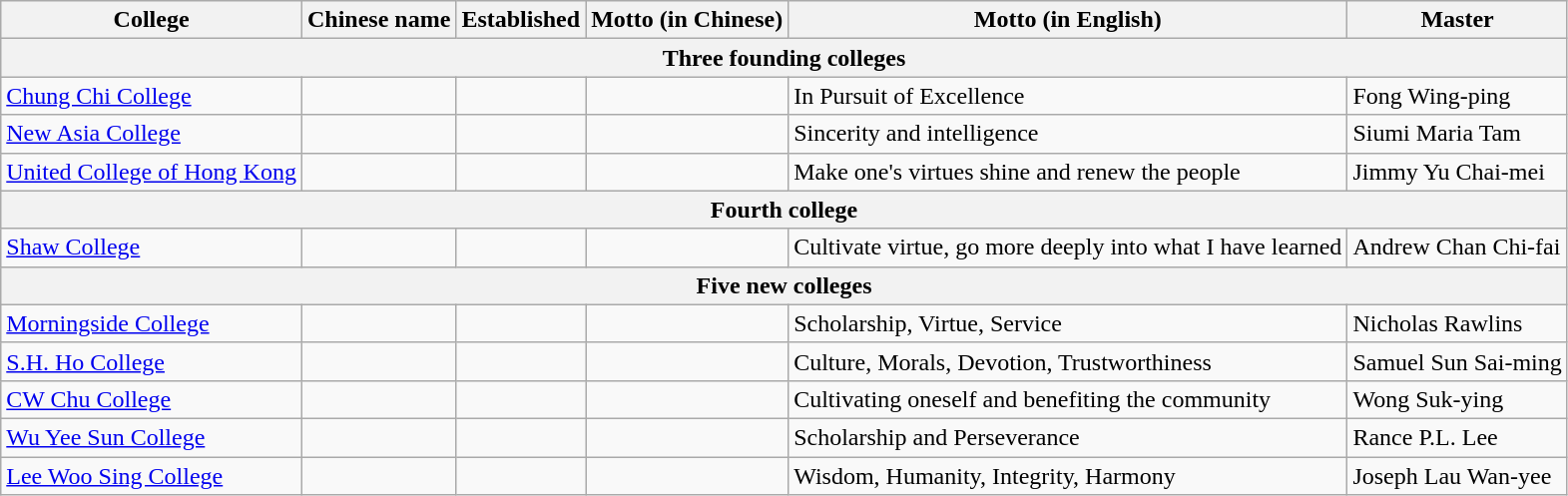<table class="wikitable sortable">
<tr>
<th>College</th>
<th>Chinese name</th>
<th>Established</th>
<th>Motto (in Chinese)</th>
<th>Motto (in English)</th>
<th>Master</th>
</tr>
<tr>
<th colspan="6">Three founding colleges</th>
</tr>
<tr>
<td><a href='#'>Chung Chi College</a></td>
<td></td>
<td></td>
<td></td>
<td>In Pursuit of Excellence</td>
<td>Fong Wing-ping</td>
</tr>
<tr>
<td><a href='#'>New Asia College</a></td>
<td></td>
<td></td>
<td></td>
<td>Sincerity and intelligence</td>
<td>Siumi Maria Tam</td>
</tr>
<tr>
<td><a href='#'>United College of Hong Kong</a></td>
<td></td>
<td></td>
<td></td>
<td>Make one's virtues shine and renew the people</td>
<td>Jimmy Yu Chai-mei</td>
</tr>
<tr>
<th colspan="6">Fourth college</th>
</tr>
<tr>
<td><a href='#'>Shaw College</a></td>
<td></td>
<td></td>
<td></td>
<td>Cultivate virtue, go more deeply into what I have learned</td>
<td>Andrew Chan Chi-fai</td>
</tr>
<tr>
<th colspan="6">Five new colleges</th>
</tr>
<tr>
<td><a href='#'>Morningside College</a></td>
<td></td>
<td></td>
<td></td>
<td>Scholarship, Virtue, Service</td>
<td>Nicholas Rawlins</td>
</tr>
<tr>
<td><a href='#'>S.H. Ho College</a></td>
<td></td>
<td></td>
<td></td>
<td>Culture, Morals, Devotion, Trustworthiness</td>
<td>Samuel Sun Sai-ming</td>
</tr>
<tr>
<td><a href='#'>CW Chu College</a></td>
<td></td>
<td></td>
<td></td>
<td>Cultivating oneself and benefiting the community</td>
<td>Wong Suk-ying</td>
</tr>
<tr>
<td><a href='#'>Wu Yee Sun College</a></td>
<td></td>
<td></td>
<td></td>
<td>Scholarship and Perseverance</td>
<td>Rance P.L. Lee</td>
</tr>
<tr>
<td><a href='#'>Lee Woo Sing College</a></td>
<td></td>
<td></td>
<td></td>
<td>Wisdom, Humanity, Integrity, Harmony</td>
<td>Joseph Lau Wan-yee</td>
</tr>
</table>
